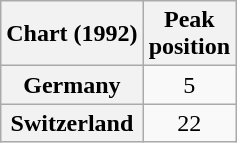<table class="wikitable sortable plainrowheaders">
<tr>
<th scope="col">Chart (1992)</th>
<th scope="col">Peak<br>position</th>
</tr>
<tr>
<th scope="row">Germany</th>
<td style="text-align:center;">5</td>
</tr>
<tr>
<th scope="row">Switzerland</th>
<td style="text-align:center;">22</td>
</tr>
</table>
